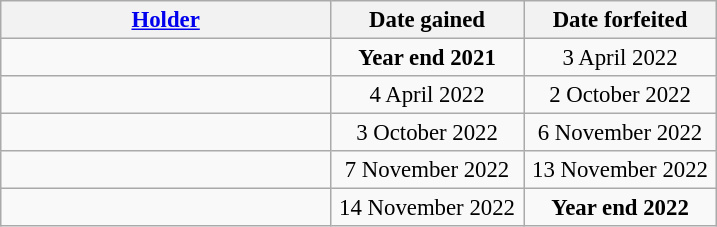<table class="wikitable nowrap" style="font-size:95%">
<tr>
<th style="width:14em;"><a href='#'>Holder</a></th>
<th style="width:8em;">Date gained</th>
<th style="width:8em;">Date forfeited</th>
</tr>
<tr>
<td></td>
<td style="text-align:center;"><strong>Year end 2021</strong></td>
<td style="text-align:center;">3 April 2022</td>
</tr>
<tr>
<td></td>
<td style="text-align:center;">4 April 2022</td>
<td style="text-align:center;">2 October 2022</td>
</tr>
<tr>
<td></td>
<td style="text-align:center;">3 October 2022</td>
<td style="text-align:center;">6 November 2022</td>
</tr>
<tr>
<td></td>
<td style="text-align:center;">7 November 2022</td>
<td style="text-align:center;">13 November 2022</td>
</tr>
<tr>
<td><br></td>
<td style="text-align:center;">14 November 2022</td>
<td style="text-align:center;"><strong>Year end 2022</strong></td>
</tr>
</table>
